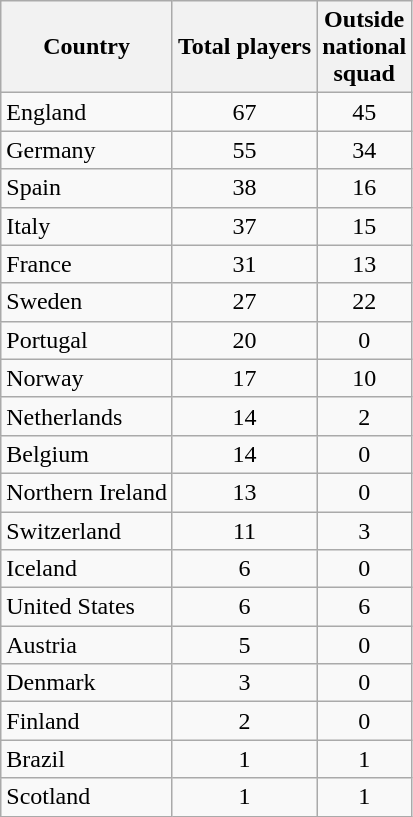<table class="wikitable sortable">
<tr>
<th>Country</th>
<th>Total players</th>
<th>Outside<br>national<br>squad</th>
</tr>
<tr>
<td> England</td>
<td style="text-align:center">67</td>
<td style="text-align:center">45</td>
</tr>
<tr>
<td> Germany</td>
<td style="text-align:center">55</td>
<td style="text-align:center">34</td>
</tr>
<tr>
<td> Spain</td>
<td style="text-align:center">38</td>
<td style="text-align:center">16</td>
</tr>
<tr>
<td> Italy</td>
<td style="text-align:center">37</td>
<td style="text-align:center">15</td>
</tr>
<tr>
<td> France</td>
<td style="text-align:center">31</td>
<td style="text-align:center">13</td>
</tr>
<tr>
<td> Sweden</td>
<td style="text-align:center">27</td>
<td style="text-align:center">22</td>
</tr>
<tr>
<td> Portugal</td>
<td style="text-align:center">20</td>
<td style="text-align:center">0</td>
</tr>
<tr>
<td> Norway</td>
<td style="text-align:center">17</td>
<td style="text-align:center">10</td>
</tr>
<tr>
<td> Netherlands</td>
<td style="text-align:center">14</td>
<td style="text-align:center">2</td>
</tr>
<tr>
<td> Belgium</td>
<td style="text-align:center">14</td>
<td style="text-align:center">0</td>
</tr>
<tr>
<td> Northern Ireland</td>
<td style="text-align:center">13</td>
<td style="text-align:center">0</td>
</tr>
<tr>
<td> Switzerland</td>
<td style="text-align:center">11</td>
<td style="text-align:center">3</td>
</tr>
<tr>
<td> Iceland</td>
<td style="text-align:center">6</td>
<td style="text-align:center">0</td>
</tr>
<tr>
<td> United States</td>
<td style="text-align:center">6</td>
<td style="text-align:center">6</td>
</tr>
<tr>
<td> Austria</td>
<td style="text-align:center">5</td>
<td style="text-align:center">0</td>
</tr>
<tr>
<td> Denmark</td>
<td style="text-align:center">3</td>
<td style="text-align:center">0</td>
</tr>
<tr>
<td> Finland</td>
<td style="text-align:center">2</td>
<td style="text-align:center">0</td>
</tr>
<tr>
<td> Brazil</td>
<td style="text-align:center">1</td>
<td style="text-align:center">1</td>
</tr>
<tr>
<td> Scotland</td>
<td style="text-align:center">1</td>
<td style="text-align:center">1</td>
</tr>
</table>
